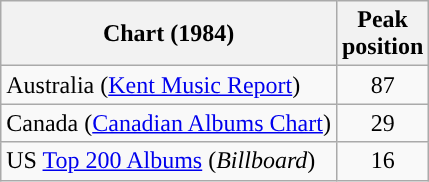<table class="wikitable">
<tr>
<th scope="col">Chart (1984)</th>
<th>Peak<br>position</th>
</tr>
<tr>
<td>Australia (<a href='#'>Kent Music Report</a>)</td>
<td style="text-align:center;">87</td>
</tr>
<tr>
<td>Canada (<a href='#'>Canadian Albums Chart</a>)</td>
<td align="center">29</td>
</tr>
<tr>
<td>US <a href='#'>Top 200 Albums</a> (<em>Billboard</em>)</td>
<td style="text-align:center;">16</td>
</tr>
</table>
